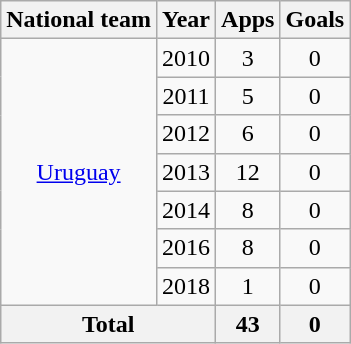<table class=wikitable style="text-align: center">
<tr>
<th>National team</th>
<th>Year</th>
<th>Apps</th>
<th>Goals</th>
</tr>
<tr>
<td rowspan="7"><a href='#'>Uruguay</a></td>
<td>2010</td>
<td>3</td>
<td>0</td>
</tr>
<tr>
<td>2011</td>
<td>5</td>
<td>0</td>
</tr>
<tr>
<td>2012</td>
<td>6</td>
<td>0</td>
</tr>
<tr>
<td>2013</td>
<td>12</td>
<td>0</td>
</tr>
<tr>
<td>2014</td>
<td>8</td>
<td>0</td>
</tr>
<tr>
<td>2016</td>
<td>8</td>
<td>0</td>
</tr>
<tr>
<td>2018</td>
<td>1</td>
<td>0</td>
</tr>
<tr>
<th colspan="2">Total</th>
<th>43</th>
<th>0</th>
</tr>
</table>
